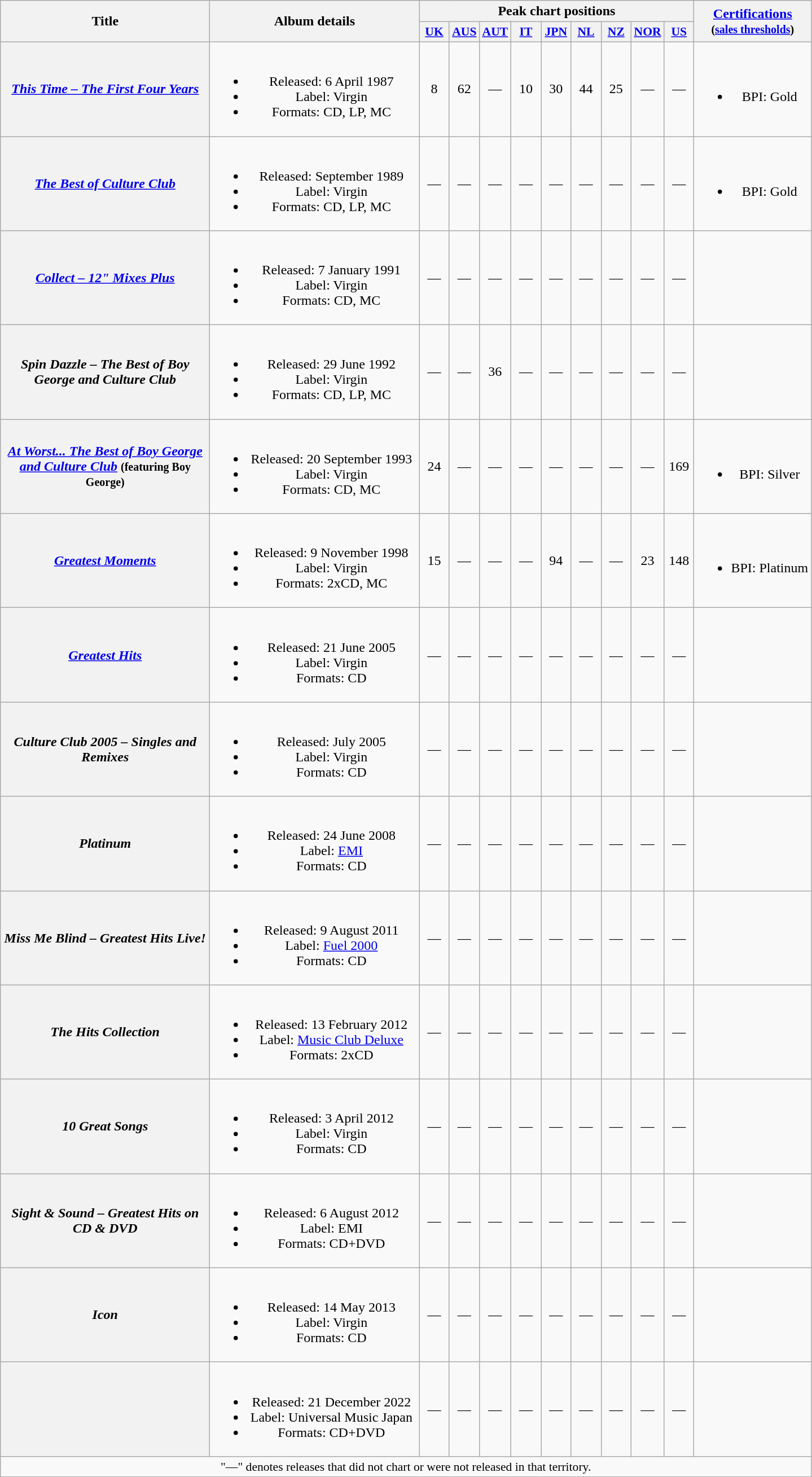<table class="wikitable plainrowheaders" style="text-align:center;">
<tr>
<th rowspan="2" scope="col" style="width:15em;">Title</th>
<th rowspan="2" scope="col" style="width:15em;">Album details</th>
<th colspan="9">Peak chart positions</th>
<th rowspan="2"><a href='#'>Certifications</a><br><small>(<a href='#'>sales thresholds</a>)</small></th>
</tr>
<tr>
<th scope="col" style="width:2em;font-size:90%;"><a href='#'>UK</a><br></th>
<th scope="col" style="width:2em;font-size:90%;"><a href='#'>AUS</a><br></th>
<th scope="col" style="width:2em;font-size:90%;"><a href='#'>AUT</a><br></th>
<th scope="col" style="width:2em;font-size:90%;"><a href='#'>IT</a><br></th>
<th scope="col" style="width:2em;font-size:90%;"><a href='#'>JPN</a><br></th>
<th scope="col" style="width:2em;font-size:90%;"><a href='#'>NL</a><br></th>
<th scope="col" style="width:2em;font-size:90%;"><a href='#'>NZ</a><br></th>
<th scope="col" style="width:2em;font-size:90%;"><a href='#'>NOR</a><br></th>
<th scope="col" style="width:2em;font-size:90%;"><a href='#'>US</a><br></th>
</tr>
<tr>
<th scope="row"><em><a href='#'>This Time – The First Four Years</a></em></th>
<td><br><ul><li>Released: 6 April 1987</li><li>Label: Virgin</li><li>Formats: CD, LP, MC</li></ul></td>
<td>8</td>
<td>62</td>
<td>—</td>
<td>10</td>
<td>30</td>
<td>44</td>
<td>25</td>
<td>—</td>
<td>—</td>
<td><br><ul><li>BPI: Gold</li></ul></td>
</tr>
<tr>
<th scope="row"><em><a href='#'>The Best of Culture Club</a></em></th>
<td><br><ul><li>Released: September 1989</li><li>Label: Virgin</li><li>Formats: CD, LP, MC</li></ul></td>
<td>—</td>
<td>—</td>
<td>—</td>
<td>—</td>
<td>—</td>
<td>—</td>
<td>—</td>
<td>—</td>
<td>—</td>
<td><br><ul><li>BPI: Gold</li></ul></td>
</tr>
<tr>
<th scope="row"><em><a href='#'>Collect – 12" Mixes Plus</a></em></th>
<td><br><ul><li>Released: 7 January 1991</li><li>Label: Virgin</li><li>Formats: CD, MC</li></ul></td>
<td>—</td>
<td>—</td>
<td>—</td>
<td>—</td>
<td>—</td>
<td>—</td>
<td>—</td>
<td>—</td>
<td>—</td>
<td></td>
</tr>
<tr>
<th scope="row"><em>Spin Dazzle – The Best of Boy George and Culture Club</em></th>
<td><br><ul><li>Released: 29 June 1992</li><li>Label: Virgin</li><li>Formats: CD, LP, MC</li></ul></td>
<td>—</td>
<td>—</td>
<td>36</td>
<td>—</td>
<td>—</td>
<td>—</td>
<td>—</td>
<td>—</td>
<td>—</td>
<td></td>
</tr>
<tr>
<th scope="row"><em><a href='#'>At Worst... The Best of Boy George and Culture Club</a></em> <small>(featuring Boy George)</small></th>
<td><br><ul><li>Released: 20 September 1993</li><li>Label: Virgin</li><li>Formats: CD, MC</li></ul></td>
<td>24</td>
<td>—</td>
<td>—</td>
<td>—</td>
<td>—</td>
<td>—</td>
<td>—</td>
<td>—</td>
<td>169</td>
<td><br><ul><li>BPI: Silver</li></ul></td>
</tr>
<tr>
<th scope="row"><em><a href='#'>Greatest Moments</a></em></th>
<td><br><ul><li>Released: 9 November 1998</li><li>Label: Virgin</li><li>Formats: 2xCD, MC</li></ul></td>
<td>15</td>
<td>—</td>
<td>—</td>
<td>—</td>
<td>94</td>
<td>—</td>
<td>—</td>
<td>23</td>
<td>148</td>
<td><br><ul><li>BPI: Platinum</li></ul></td>
</tr>
<tr>
<th scope="row"><em><a href='#'>Greatest Hits</a></em></th>
<td><br><ul><li>Released: 21 June 2005</li><li>Label: Virgin</li><li>Formats: CD</li></ul></td>
<td>—</td>
<td>—</td>
<td>—</td>
<td>—</td>
<td>—</td>
<td>—</td>
<td>—</td>
<td>—</td>
<td>—</td>
<td></td>
</tr>
<tr>
<th scope="row"><em>Culture Club 2005 – Singles and Remixes</em></th>
<td><br><ul><li>Released: July 2005</li><li>Label: Virgin</li><li>Formats: CD</li></ul></td>
<td>—</td>
<td>—</td>
<td>—</td>
<td>—</td>
<td>—</td>
<td>—</td>
<td>—</td>
<td>—</td>
<td>—</td>
<td></td>
</tr>
<tr>
<th scope="row"><em>Platinum</em></th>
<td><br><ul><li>Released: 24 June 2008</li><li>Label: <a href='#'>EMI</a></li><li>Formats: CD</li></ul></td>
<td>—</td>
<td>—</td>
<td>—</td>
<td>—</td>
<td>—</td>
<td>—</td>
<td>—</td>
<td>—</td>
<td>—</td>
<td></td>
</tr>
<tr>
<th scope="row"><em>Miss Me Blind – Greatest Hits Live!</em></th>
<td><br><ul><li>Released: 9 August 2011</li><li>Label: <a href='#'>Fuel 2000</a></li><li>Formats: CD</li></ul></td>
<td>—</td>
<td>—</td>
<td>—</td>
<td>—</td>
<td>—</td>
<td>—</td>
<td>—</td>
<td>—</td>
<td>—</td>
<td></td>
</tr>
<tr>
<th scope="row"><em>The Hits Collection</em></th>
<td><br><ul><li>Released: 13 February 2012</li><li>Label: <a href='#'>Music Club Deluxe</a></li><li>Formats: 2xCD</li></ul></td>
<td>—</td>
<td>—</td>
<td>—</td>
<td>—</td>
<td>—</td>
<td>—</td>
<td>—</td>
<td>—</td>
<td>—</td>
<td></td>
</tr>
<tr>
<th scope="row"><em>10 Great Songs</em></th>
<td><br><ul><li>Released: 3 April 2012</li><li>Label: Virgin</li><li>Formats: CD</li></ul></td>
<td>—</td>
<td>—</td>
<td>—</td>
<td>—</td>
<td>—</td>
<td>—</td>
<td>—</td>
<td>—</td>
<td>—</td>
<td></td>
</tr>
<tr>
<th scope="row"><em>Sight & Sound – Greatest Hits on CD & DVD</em></th>
<td><br><ul><li>Released: 6 August 2012</li><li>Label: EMI</li><li>Formats: CD+DVD</li></ul></td>
<td>—</td>
<td>—</td>
<td>—</td>
<td>—</td>
<td>—</td>
<td>—</td>
<td>—</td>
<td>—</td>
<td>—</td>
<td></td>
</tr>
<tr>
<th scope="row"><em>Icon</em> </th>
<td><br><ul><li>Released: 14 May 2013</li><li>Label: Virgin</li><li>Formats: CD</li></ul></td>
<td>—</td>
<td>—</td>
<td>—</td>
<td>—</td>
<td>—</td>
<td>—</td>
<td>—</td>
<td>—</td>
<td>—</td>
<td></td>
</tr>
<tr>
<th scope="row"><em></em></th>
<td><br><ul><li>Released: 21 December 2022</li><li>Label: Universal Music Japan</li><li>Formats: CD+DVD</li></ul></td>
<td>—</td>
<td>—</td>
<td>—</td>
<td>—</td>
<td>—</td>
<td>—</td>
<td>—</td>
<td>—</td>
<td>—</td>
<td></td>
</tr>
<tr>
<td colspan="12" style="font-size:90%">"—" denotes releases that did not chart or were not released in that territory.</td>
</tr>
</table>
